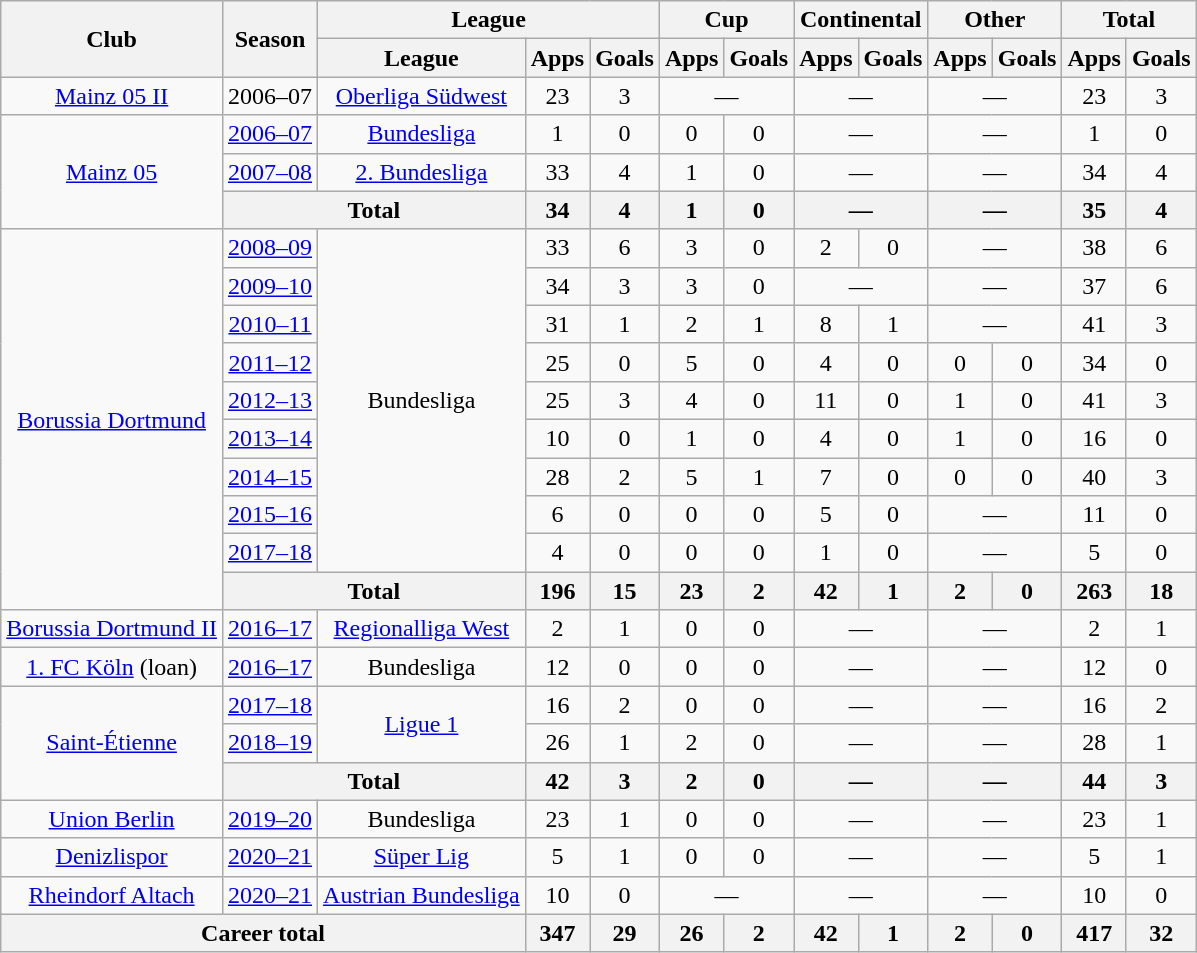<table class="wikitable" style="text-align:center">
<tr>
<th rowspan="2">Club</th>
<th rowspan="2">Season</th>
<th colspan="3">League</th>
<th colspan="2">Cup</th>
<th colspan="2">Continental</th>
<th colspan="2">Other</th>
<th colspan="2">Total</th>
</tr>
<tr>
<th>League</th>
<th>Apps</th>
<th>Goals</th>
<th>Apps</th>
<th>Goals</th>
<th>Apps</th>
<th>Goals</th>
<th>Apps</th>
<th>Goals</th>
<th>Apps</th>
<th>Goals</th>
</tr>
<tr>
<td><a href='#'>Mainz 05 II</a></td>
<td>2006–07</td>
<td><a href='#'>Oberliga Südwest</a></td>
<td>23</td>
<td>3</td>
<td colspan="2">—</td>
<td colspan="2">—</td>
<td colspan="2">—</td>
<td>23</td>
<td>3</td>
</tr>
<tr>
<td rowspan="3"><a href='#'>Mainz 05</a></td>
<td><a href='#'>2006–07</a></td>
<td><a href='#'>Bundesliga</a></td>
<td>1</td>
<td>0</td>
<td>0</td>
<td>0</td>
<td colspan="2">—</td>
<td colspan="2">—</td>
<td>1</td>
<td>0</td>
</tr>
<tr>
<td><a href='#'>2007–08</a></td>
<td><a href='#'>2. Bundesliga</a></td>
<td>33</td>
<td>4</td>
<td>1</td>
<td>0</td>
<td colspan="2">—</td>
<td colspan="2">—</td>
<td>34</td>
<td>4</td>
</tr>
<tr>
<th colspan="2">Total</th>
<th>34</th>
<th>4</th>
<th>1</th>
<th>0</th>
<th colspan="2">—</th>
<th colspan="2">—</th>
<th>35</th>
<th>4</th>
</tr>
<tr>
<td rowspan="10"><a href='#'>Borussia Dortmund</a></td>
<td><a href='#'>2008–09</a></td>
<td rowspan="9">Bundesliga</td>
<td>33</td>
<td>6</td>
<td>3</td>
<td>0</td>
<td>2</td>
<td>0</td>
<td colspan="2">—</td>
<td>38</td>
<td>6</td>
</tr>
<tr>
<td><a href='#'>2009–10</a></td>
<td>34</td>
<td>3</td>
<td>3</td>
<td>0</td>
<td colspan="2">—</td>
<td colspan="2">—</td>
<td>37</td>
<td>6</td>
</tr>
<tr>
<td><a href='#'>2010–11</a></td>
<td>31</td>
<td>1</td>
<td>2</td>
<td>1</td>
<td>8</td>
<td>1</td>
<td colspan="2">—</td>
<td>41</td>
<td>3</td>
</tr>
<tr>
<td><a href='#'>2011–12</a></td>
<td>25</td>
<td>0</td>
<td>5</td>
<td>0</td>
<td>4</td>
<td>0</td>
<td>0</td>
<td>0</td>
<td>34</td>
<td>0</td>
</tr>
<tr>
<td><a href='#'>2012–13</a></td>
<td>25</td>
<td>3</td>
<td>4</td>
<td>0</td>
<td>11</td>
<td>0</td>
<td>1</td>
<td>0</td>
<td>41</td>
<td>3</td>
</tr>
<tr>
<td><a href='#'>2013–14</a></td>
<td>10</td>
<td>0</td>
<td>1</td>
<td>0</td>
<td>4</td>
<td>0</td>
<td>1</td>
<td>0</td>
<td>16</td>
<td>0</td>
</tr>
<tr>
<td><a href='#'>2014–15</a></td>
<td>28</td>
<td>2</td>
<td>5</td>
<td>1</td>
<td>7</td>
<td>0</td>
<td>0</td>
<td>0</td>
<td>40</td>
<td>3</td>
</tr>
<tr>
<td><a href='#'>2015–16</a></td>
<td>6</td>
<td>0</td>
<td>0</td>
<td>0</td>
<td>5</td>
<td>0</td>
<td colspan="2">—</td>
<td>11</td>
<td>0</td>
</tr>
<tr>
<td><a href='#'>2017–18</a></td>
<td>4</td>
<td>0</td>
<td>0</td>
<td>0</td>
<td>1</td>
<td>0</td>
<td colspan="2">—</td>
<td>5</td>
<td>0</td>
</tr>
<tr>
<th colspan="2">Total</th>
<th>196</th>
<th>15</th>
<th>23</th>
<th>2</th>
<th>42</th>
<th>1</th>
<th>2</th>
<th>0</th>
<th>263</th>
<th>18</th>
</tr>
<tr>
<td><a href='#'>Borussia Dortmund II</a></td>
<td><a href='#'>2016–17</a></td>
<td><a href='#'>Regionalliga West</a></td>
<td>2</td>
<td>1</td>
<td>0</td>
<td>0</td>
<td colspan="2">—</td>
<td colspan="2">—</td>
<td>2</td>
<td>1</td>
</tr>
<tr>
<td><a href='#'>1. FC Köln</a> (loan)</td>
<td><a href='#'>2016–17</a></td>
<td>Bundesliga</td>
<td>12</td>
<td>0</td>
<td>0</td>
<td>0</td>
<td colspan="2">—</td>
<td colspan="2">—</td>
<td>12</td>
<td>0</td>
</tr>
<tr>
<td rowspan="3"><a href='#'>Saint-Étienne</a></td>
<td><a href='#'>2017–18</a></td>
<td rowspan="2"><a href='#'>Ligue 1</a></td>
<td>16</td>
<td>2</td>
<td>0</td>
<td>0</td>
<td colspan="2">—</td>
<td colspan="2">—</td>
<td>16</td>
<td>2</td>
</tr>
<tr>
<td><a href='#'>2018–19</a></td>
<td>26</td>
<td>1</td>
<td>2</td>
<td>0</td>
<td colspan="2">—</td>
<td colspan="2">—</td>
<td>28</td>
<td>1</td>
</tr>
<tr>
<th colspan="2">Total</th>
<th>42</th>
<th>3</th>
<th>2</th>
<th>0</th>
<th colspan="2">—</th>
<th colspan="2">—</th>
<th>44</th>
<th>3</th>
</tr>
<tr>
<td><a href='#'>Union Berlin</a></td>
<td><a href='#'>2019–20</a></td>
<td>Bundesliga</td>
<td>23</td>
<td>1</td>
<td>0</td>
<td>0</td>
<td colspan="2">—</td>
<td colspan="2">—</td>
<td>23</td>
<td>1</td>
</tr>
<tr>
<td><a href='#'>Denizlispor</a></td>
<td><a href='#'>2020–21</a></td>
<td><a href='#'>Süper Lig</a></td>
<td>5</td>
<td>1</td>
<td>0</td>
<td>0</td>
<td colspan="2">—</td>
<td colspan="2">—</td>
<td>5</td>
<td>1</td>
</tr>
<tr>
<td><a href='#'>Rheindorf Altach</a></td>
<td><a href='#'>2020–21</a></td>
<td><a href='#'>Austrian Bundesliga</a></td>
<td>10</td>
<td>0</td>
<td colspan="2">—</td>
<td colspan="2">—</td>
<td colspan="2">—</td>
<td>10</td>
<td>0</td>
</tr>
<tr>
<th colspan="3">Career total</th>
<th>347</th>
<th>29</th>
<th>26</th>
<th>2</th>
<th>42</th>
<th>1</th>
<th>2</th>
<th>0</th>
<th>417</th>
<th>32</th>
</tr>
</table>
